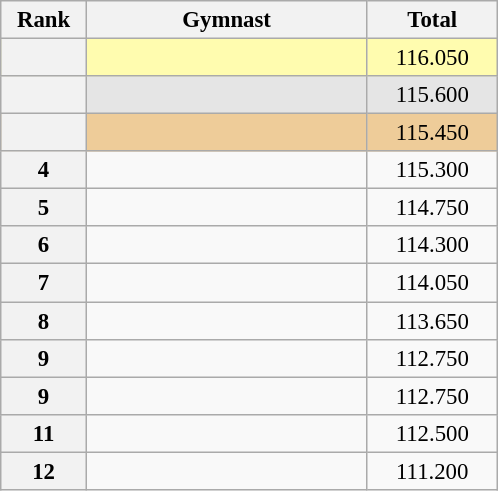<table class="wikitable sortable" style="text-align:center; font-size:95%">
<tr>
<th scope="col" style="width:50px;">Rank</th>
<th scope="col" style="width:180px;">Gymnast</th>
<th scope="col" style="width:80px;">Total</th>
</tr>
<tr style="background:#fffcaf;">
<th scope=row style="text-align:center"></th>
<td style="text-align:left;"></td>
<td>116.050</td>
</tr>
<tr style="background:#e5e5e5;">
<th scope=row style="text-align:center"></th>
<td style="text-align:left;"></td>
<td>115.600</td>
</tr>
<tr style="background:#ec9;">
<th scope=row style="text-align:center"></th>
<td style="text-align:left;"></td>
<td>115.450</td>
</tr>
<tr>
<th scope=row style="text-align:center">4</th>
<td style="text-align:left;"></td>
<td>115.300</td>
</tr>
<tr>
<th scope=row style="text-align:center">5</th>
<td style="text-align:left;"></td>
<td>114.750</td>
</tr>
<tr>
<th scope=row style="text-align:center">6</th>
<td style="text-align:left;"></td>
<td>114.300</td>
</tr>
<tr>
<th scope=row style="text-align:center">7</th>
<td style="text-align:left;"></td>
<td>114.050</td>
</tr>
<tr>
<th scope=row style="text-align:center">8</th>
<td style="text-align:left;"></td>
<td>113.650</td>
</tr>
<tr>
<th scope=row style="text-align:center">9</th>
<td style="text-align:left;"></td>
<td>112.750</td>
</tr>
<tr>
<th scope=row style="text-align:center">9</th>
<td style="text-align:left;"></td>
<td>112.750</td>
</tr>
<tr>
<th scope=row style="text-align:center">11</th>
<td style="text-align:left;"></td>
<td>112.500</td>
</tr>
<tr>
<th scope=row style="text-align:center">12</th>
<td style="text-align:left;"></td>
<td>111.200</td>
</tr>
</table>
